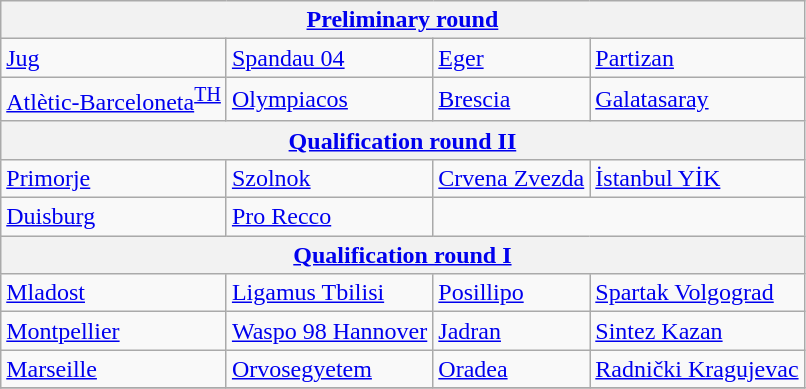<table class="wikitable">
<tr>
<th colspan="4"><a href='#'>Preliminary round</a></th>
</tr>
<tr>
<td> <a href='#'>Jug</a> <small> </small></td>
<td> <a href='#'>Spandau 04</a> <small> </small></td>
<td> <a href='#'>Eger</a> <small> </small></td>
<td> <a href='#'>Partizan</a> <small> </small></td>
</tr>
<tr>
<td> <a href='#'>Atlètic-Barceloneta</a><sup><a href='#'>TH</a></sup> <small> </small></td>
<td> <a href='#'>Olympiacos</a> <small> </small></td>
<td> <a href='#'>Brescia</a> <small> </small></td>
<td> <a href='#'>Galatasaray</a> <small> </small></td>
</tr>
<tr>
<th colspan="4"><a href='#'>Qualification round II</a></th>
</tr>
<tr>
<td> <a href='#'>Primorje</a></td>
<td> <a href='#'>Szolnok</a></td>
<td> <a href='#'>Crvena Zvezda</a></td>
<td> <a href='#'>İstanbul YİK</a></td>
</tr>
<tr>
<td> <a href='#'>Duisburg</a></td>
<td> <a href='#'>Pro Recco</a></td>
</tr>
<tr>
<th colspan="4"><a href='#'>Qualification round I</a></th>
</tr>
<tr>
<td> <a href='#'>Mladost</a></td>
<td> <a href='#'>Ligamus Tbilisi</a></td>
<td> <a href='#'>Posillipo</a></td>
<td> <a href='#'>Spartak Volgograd</a></td>
</tr>
<tr>
<td> <a href='#'>Montpellier</a></td>
<td> <a href='#'>Waspo 98 Hannover</a></td>
<td> <a href='#'>Jadran</a></td>
<td> <a href='#'>Sintez Kazan</a></td>
</tr>
<tr>
<td> <a href='#'>Marseille</a></td>
<td> <a href='#'>Orvosegyetem</a></td>
<td> <a href='#'>Oradea</a></td>
<td> <a href='#'>Radnički Kragujevac</a></td>
</tr>
<tr>
</tr>
</table>
